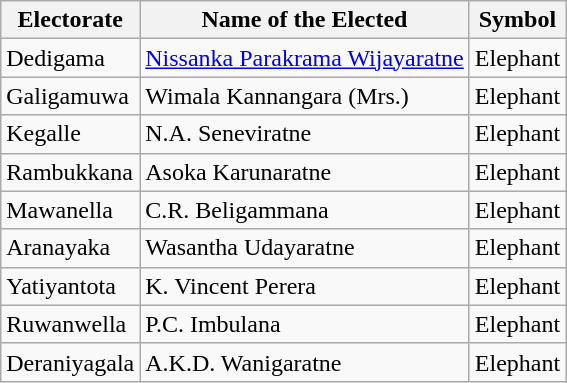<table class="wikitable" border="1">
<tr>
<th>Electorate</th>
<th>Name of the Elected</th>
<th>Symbol</th>
</tr>
<tr>
<td>Dedigama</td>
<td><a href='#'>Nissanka Parakrama Wijayaratne</a></td>
<td>Elephant</td>
</tr>
<tr>
<td>Galigamuwa</td>
<td>Wimala Kannangara (Mrs.)</td>
<td>Elephant</td>
</tr>
<tr>
<td>Kegalle</td>
<td>N.A. Seneviratne</td>
<td>Elephant</td>
</tr>
<tr>
<td>Rambukkana</td>
<td>Asoka Karunaratne</td>
<td>Elephant</td>
</tr>
<tr>
<td>Mawanella</td>
<td>C.R. Beligammana</td>
<td>Elephant</td>
</tr>
<tr>
<td>Aranayaka</td>
<td>Wasantha Udayaratne</td>
<td>Elephant</td>
</tr>
<tr>
<td>Yatiyantota</td>
<td>K. Vincent Perera</td>
<td>Elephant</td>
</tr>
<tr>
<td>Ruwanwella</td>
<td>P.C. Imbulana</td>
<td>Elephant</td>
</tr>
<tr>
<td>Deraniyagala</td>
<td>A.K.D. Wanigaratne</td>
<td>Elephant</td>
</tr>
</table>
